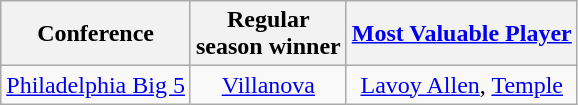<table class="wikitable" style="text-align:center;">
<tr>
<th>Conference</th>
<th>Regular <br> season winner</th>
<th><a href='#'>Most Valuable Player</a></th>
</tr>
<tr>
<td><a href='#'>Philadelphia Big 5</a></td>
<td><a href='#'>Villanova</a></td>
<td><a href='#'>Lavoy Allen</a>, <a href='#'>Temple</a></td>
</tr>
</table>
